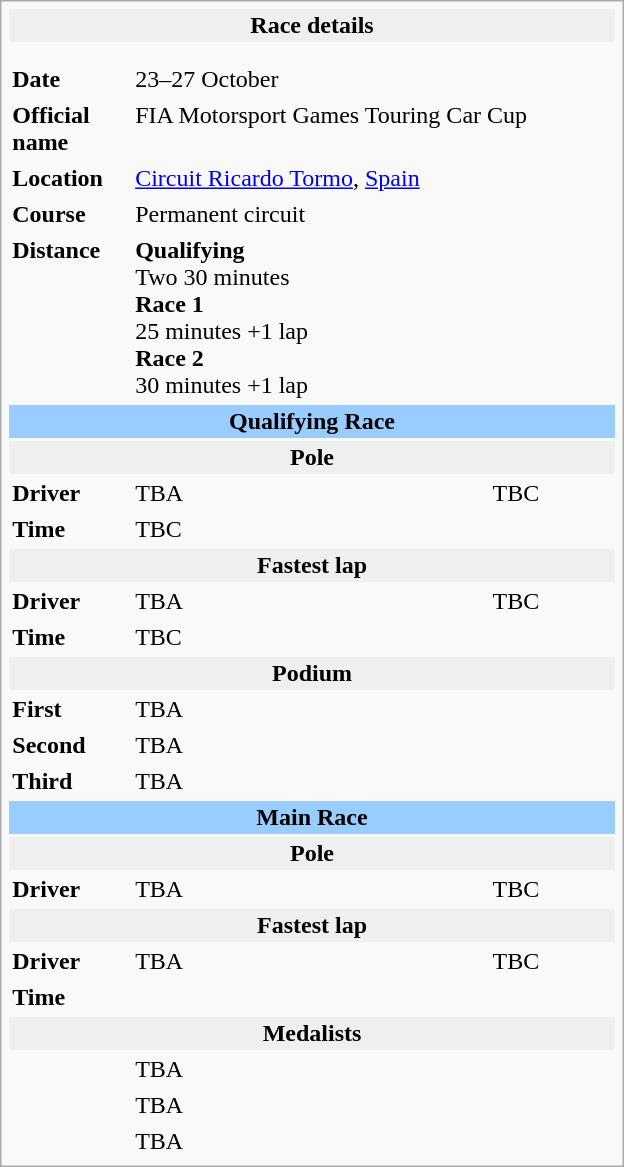<table class="infobox" align="right" cellpadding="2" style="float:right; width: 26em; ">
<tr>
<th colspan="3" bgcolor="#efefef">Race details</th>
</tr>
<tr>
<td colspan="3" style="text-align:center;"></td>
</tr>
<tr>
<td colspan="3" style="text-align:center;"></td>
</tr>
<tr>
<td style="width: 20%;"><strong>Date</strong></td>
<td>23–27 October</td>
</tr>
<tr>
<td><strong>Official name</strong></td>
<td colspan=2>FIA Motorsport Games Touring Car Cup</td>
</tr>
<tr>
<td><strong>Location</strong></td>
<td colspan=2> <a href='#'>Circuit Ricardo Tormo</a>, <a href='#'>Spain</a></td>
</tr>
<tr>
<td><strong>Course</strong></td>
<td colspan=2>Permanent circuit<br></td>
</tr>
<tr>
<td><strong>Distance</strong></td>
<td colspan=2><strong>Qualifying</strong><br> Two 30 minutes<br><strong>Race 1</strong><br>25 minutes +1 lap<br><strong>Race 2</strong><br>30 minutes +1 lap</td>
</tr>
<tr>
<td colspan=3 style="text-align:center; background-color:#99ccff"><strong>Qualifying Race</strong></td>
</tr>
<tr>
<th colspan=3 bgcolor="#efefef">Pole</th>
</tr>
<tr>
<td><strong>Driver</strong></td>
<td> TBA</td>
<td>TBC</td>
</tr>
<tr>
<td><strong>Time</strong></td>
<td colspan=2>TBC</td>
</tr>
<tr>
<th colspan=3 bgcolor="#efefef">Fastest lap</th>
</tr>
<tr>
<td><strong>Driver</strong></td>
<td> TBA</td>
<td>TBC</td>
</tr>
<tr>
<td><strong>Time</strong></td>
<td colspan=2>TBC</td>
</tr>
<tr>
<th colspan=3 bgcolor="#efefef">Podium</th>
</tr>
<tr>
<td><strong>First</strong></td>
<td> TBA</td>
<td></td>
</tr>
<tr>
<td><strong>Second</strong></td>
<td> TBA</td>
<td></td>
</tr>
<tr>
<td><strong>Third</strong></td>
<td> TBA</td>
<td></td>
</tr>
<tr>
<td colspan=3 style="text-align:center; background-color:#99ccff"><strong>Main Race</strong></td>
</tr>
<tr>
<th colspan=3 bgcolor="#efefef">Pole</th>
</tr>
<tr>
<td><strong>Driver</strong></td>
<td> TBA</td>
<td>TBC</td>
</tr>
<tr>
<th colspan=3 bgcolor="#efefef">Fastest lap</th>
</tr>
<tr>
<td><strong>Driver</strong></td>
<td> TBA</td>
<td>TBC</td>
</tr>
<tr>
<td><strong>Time</strong></td>
<td colspan=2></td>
</tr>
<tr>
<th colspan=3 bgcolor="#efefef">Medalists</th>
</tr>
<tr>
<td></td>
<td> TBA</td>
<td></td>
</tr>
<tr>
<td></td>
<td> TBA</td>
<td></td>
</tr>
<tr>
<td></td>
<td> TBA</td>
<td></td>
</tr>
</table>
